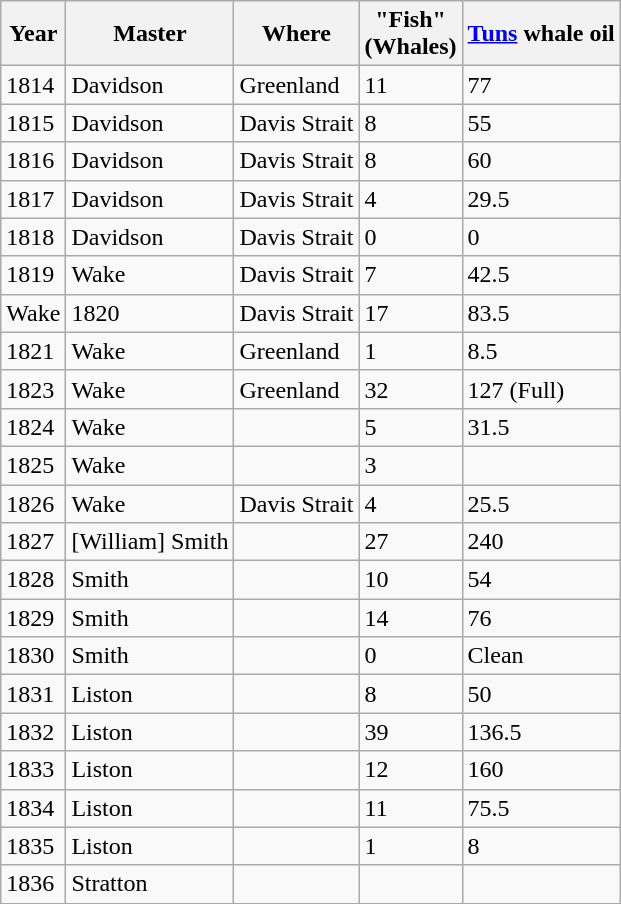<table class="sortable wikitable">
<tr>
<th>Year</th>
<th>Master</th>
<th>Where</th>
<th>"Fish"<br>(Whales)</th>
<th><a href='#'>Tuns</a> whale oil</th>
</tr>
<tr>
<td>1814</td>
<td>Davidson</td>
<td>Greenland</td>
<td>11</td>
<td>77</td>
</tr>
<tr>
<td>1815</td>
<td>Davidson</td>
<td>Davis Strait</td>
<td>8</td>
<td>55</td>
</tr>
<tr>
<td>1816</td>
<td>Davidson</td>
<td>Davis Strait</td>
<td>8</td>
<td>60</td>
</tr>
<tr>
<td>1817</td>
<td>Davidson</td>
<td>Davis Strait</td>
<td>4</td>
<td>29.5</td>
</tr>
<tr>
<td>1818</td>
<td>Davidson</td>
<td>Davis Strait</td>
<td>0</td>
<td>0</td>
</tr>
<tr>
<td>1819</td>
<td>Wake</td>
<td>Davis Strait</td>
<td>7</td>
<td>42.5</td>
</tr>
<tr>
<td>Wake</td>
<td>1820</td>
<td>Davis Strait</td>
<td>17</td>
<td>83.5</td>
</tr>
<tr>
<td>1821</td>
<td>Wake</td>
<td>Greenland</td>
<td>1</td>
<td>8.5</td>
</tr>
<tr>
<td>1823</td>
<td>Wake</td>
<td>Greenland</td>
<td>32</td>
<td>127 (Full)</td>
</tr>
<tr>
<td>1824</td>
<td>Wake</td>
<td></td>
<td>5</td>
<td>31.5</td>
</tr>
<tr>
<td>1825</td>
<td>Wake</td>
<td></td>
<td>3</td>
<td></td>
</tr>
<tr>
<td>1826</td>
<td>Wake</td>
<td>Davis Strait</td>
<td>4</td>
<td>25.5</td>
</tr>
<tr>
<td>1827</td>
<td>[William] Smith</td>
<td></td>
<td>27</td>
<td>240</td>
</tr>
<tr>
<td>1828</td>
<td>Smith</td>
<td></td>
<td>10</td>
<td>54</td>
</tr>
<tr>
<td>1829</td>
<td>Smith</td>
<td></td>
<td>14</td>
<td>76</td>
</tr>
<tr>
<td>1830</td>
<td>Smith</td>
<td></td>
<td>0</td>
<td>Clean</td>
</tr>
<tr>
<td>1831</td>
<td>Liston</td>
<td></td>
<td>8</td>
<td>50</td>
</tr>
<tr>
<td>1832</td>
<td>Liston</td>
<td></td>
<td>39</td>
<td>136.5</td>
</tr>
<tr>
<td>1833</td>
<td>Liston</td>
<td></td>
<td>12</td>
<td>160</td>
</tr>
<tr>
<td>1834</td>
<td>Liston</td>
<td></td>
<td>11</td>
<td>75.5</td>
</tr>
<tr>
<td>1835</td>
<td>Liston</td>
<td></td>
<td>1</td>
<td>8</td>
</tr>
<tr>
<td>1836</td>
<td>Stratton</td>
<td></td>
<td></td>
<td></td>
</tr>
<tr>
</tr>
</table>
